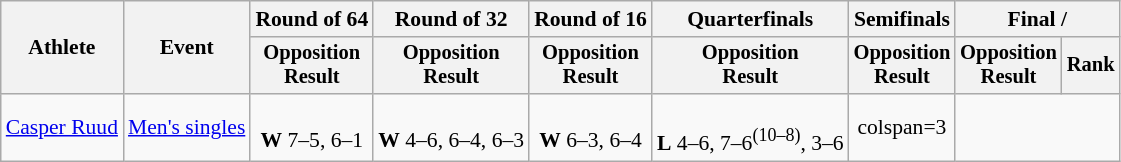<table class="wikitable" style="font-size:90%;">
<tr>
<th rowspan=2>Athlete</th>
<th rowspan=2>Event</th>
<th>Round of 64</th>
<th>Round of 32</th>
<th>Round of 16</th>
<th>Quarterfinals</th>
<th>Semifinals</th>
<th colspan=2>Final / </th>
</tr>
<tr style="font-size:95%">
<th>Opposition<br>Result</th>
<th>Opposition<br>Result</th>
<th>Opposition<br>Result</th>
<th>Opposition<br>Result</th>
<th>Opposition<br>Result</th>
<th>Opposition<br>Result</th>
<th>Rank</th>
</tr>
<tr align=center>
<td align=left><a href='#'>Casper Ruud</a></td>
<td align=left><a href='#'>Men's singles</a></td>
<td><br><strong>W</strong> 7–5, 6–1</td>
<td><br><strong>W</strong> 4–6, 6–4, 6–3</td>
<td><br><strong>W</strong> 6–3, 6–4</td>
<td><br><strong>L</strong> 4–6, 7–6<sup>(10–8)</sup>, 3–6</td>
<td>colspan=3 </td>
</tr>
</table>
